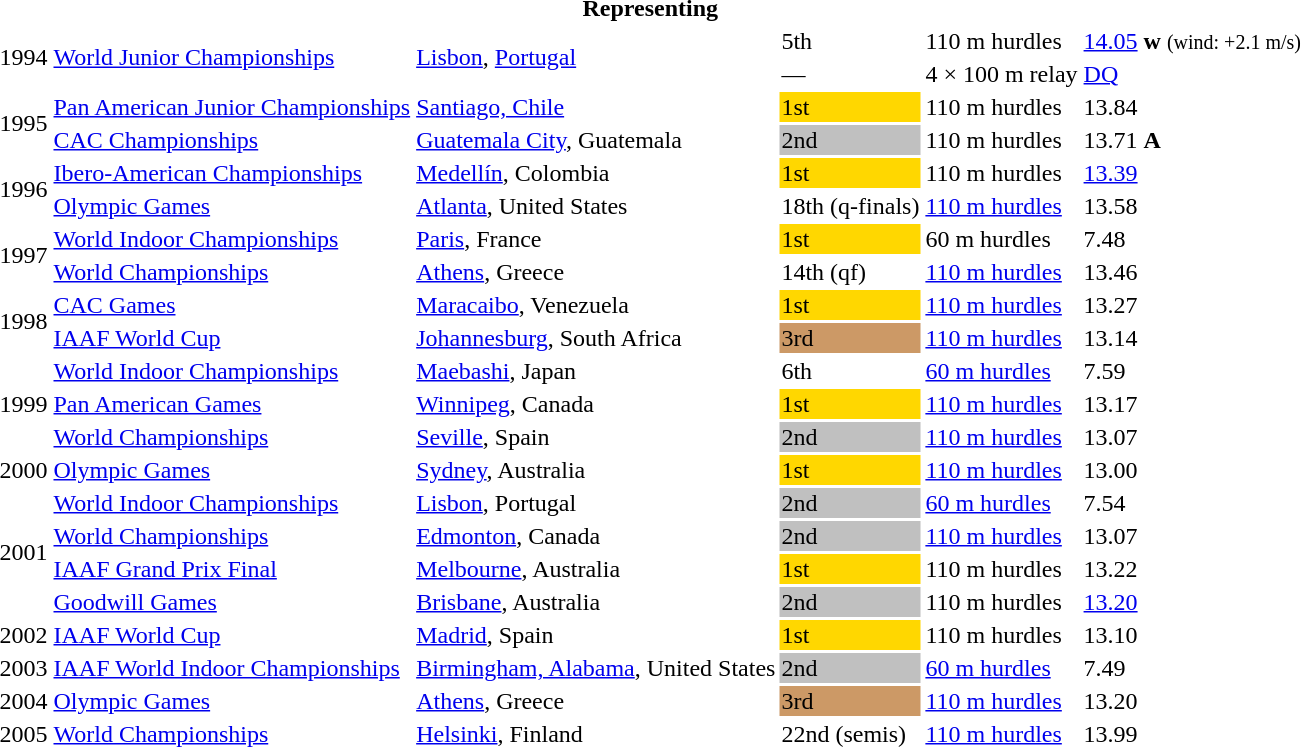<table>
<tr>
<th colspan="6">Representing </th>
</tr>
<tr>
<td rowspan=2>1994</td>
<td rowspan=2><a href='#'>World Junior Championships</a></td>
<td rowspan=2><a href='#'>Lisbon</a>, <a href='#'>Portugal</a></td>
<td>5th</td>
<td>110 m hurdles</td>
<td><a href='#'>14.05</a> <strong>w</strong> <small>(wind: +2.1 m/s)</small></td>
</tr>
<tr>
<td>—</td>
<td>4 × 100 m relay</td>
<td><a href='#'>DQ</a></td>
</tr>
<tr>
<td rowspan=2>1995</td>
<td><a href='#'>Pan American Junior Championships</a></td>
<td><a href='#'>Santiago, Chile</a></td>
<td bgcolor="gold">1st</td>
<td>110 m hurdles</td>
<td>13.84</td>
</tr>
<tr>
<td><a href='#'>CAC Championships</a></td>
<td><a href='#'>Guatemala City</a>, Guatemala</td>
<td bgcolor=silver>2nd</td>
<td>110 m hurdles</td>
<td>13.71 <strong>A</strong></td>
</tr>
<tr>
<td rowspan=2>1996</td>
<td><a href='#'>Ibero-American Championships</a></td>
<td><a href='#'>Medellín</a>, Colombia</td>
<td bgcolor="gold">1st</td>
<td>110 m hurdles</td>
<td><a href='#'>13.39</a></td>
</tr>
<tr>
<td><a href='#'>Olympic Games</a></td>
<td><a href='#'>Atlanta</a>, United States</td>
<td>18th (q-finals)</td>
<td><a href='#'>110 m hurdles</a></td>
<td>13.58</td>
</tr>
<tr>
<td rowspan=2>1997</td>
<td><a href='#'>World Indoor Championships</a></td>
<td><a href='#'>Paris</a>, France</td>
<td bgcolor="gold">1st</td>
<td>60 m hurdles</td>
<td>7.48</td>
</tr>
<tr>
<td><a href='#'>World Championships</a></td>
<td><a href='#'>Athens</a>, Greece</td>
<td>14th (qf)</td>
<td><a href='#'>110 m hurdles</a></td>
<td>13.46</td>
</tr>
<tr>
<td rowspan=2>1998</td>
<td><a href='#'>CAC Games</a></td>
<td><a href='#'>Maracaibo</a>, Venezuela</td>
<td bgcolor=gold>1st</td>
<td><a href='#'>110 m hurdles</a></td>
<td>13.27</td>
</tr>
<tr>
<td><a href='#'>IAAF World Cup</a></td>
<td><a href='#'>Johannesburg</a>, South Africa</td>
<td bgcolor="cc9966">3rd</td>
<td><a href='#'>110 m hurdles</a></td>
<td>13.14</td>
</tr>
<tr>
<td rowspan=3>1999</td>
<td><a href='#'>World Indoor Championships</a></td>
<td><a href='#'>Maebashi</a>, Japan</td>
<td>6th</td>
<td><a href='#'>60 m hurdles</a></td>
<td>7.59</td>
</tr>
<tr>
<td><a href='#'>Pan American Games</a></td>
<td><a href='#'>Winnipeg</a>, Canada</td>
<td bgcolor="gold">1st</td>
<td><a href='#'>110 m hurdles</a></td>
<td>13.17</td>
</tr>
<tr>
<td><a href='#'>World Championships</a></td>
<td><a href='#'>Seville</a>, Spain</td>
<td bgcolor="silver">2nd</td>
<td><a href='#'>110 m hurdles</a></td>
<td>13.07</td>
</tr>
<tr>
<td>2000</td>
<td><a href='#'>Olympic Games</a></td>
<td><a href='#'>Sydney</a>, Australia</td>
<td bgcolor="gold">1st</td>
<td><a href='#'>110 m hurdles</a></td>
<td>13.00</td>
</tr>
<tr>
<td rowspan=4>2001</td>
<td><a href='#'>World Indoor Championships</a></td>
<td><a href='#'>Lisbon</a>, Portugal</td>
<td bgcolor="silver">2nd</td>
<td><a href='#'>60 m hurdles</a></td>
<td>7.54</td>
</tr>
<tr>
<td><a href='#'>World Championships</a></td>
<td><a href='#'>Edmonton</a>, Canada</td>
<td bgcolor=silver>2nd</td>
<td><a href='#'>110 m hurdles</a></td>
<td>13.07</td>
</tr>
<tr>
<td><a href='#'>IAAF Grand Prix Final</a></td>
<td><a href='#'>Melbourne</a>, Australia</td>
<td bgcolor="gold">1st</td>
<td>110 m hurdles</td>
<td>13.22</td>
</tr>
<tr>
<td><a href='#'>Goodwill Games</a></td>
<td><a href='#'>Brisbane</a>, Australia</td>
<td bgcolor=silver>2nd</td>
<td>110 m hurdles</td>
<td><a href='#'>13.20</a></td>
</tr>
<tr>
<td>2002</td>
<td><a href='#'>IAAF World Cup</a></td>
<td><a href='#'>Madrid</a>, Spain</td>
<td bgcolor="gold">1st</td>
<td>110 m hurdles</td>
<td>13.10</td>
</tr>
<tr>
<td>2003</td>
<td><a href='#'>IAAF World Indoor Championships</a></td>
<td><a href='#'>Birmingham, Alabama</a>, United States</td>
<td bgcolor="silver">2nd</td>
<td><a href='#'>60 m hurdles</a></td>
<td>7.49</td>
</tr>
<tr>
<td>2004</td>
<td><a href='#'>Olympic Games</a></td>
<td><a href='#'>Athens</a>, Greece</td>
<td bgcolor="cc9966">3rd</td>
<td><a href='#'>110 m hurdles</a></td>
<td>13.20</td>
</tr>
<tr>
<td>2005</td>
<td><a href='#'>World Championships</a></td>
<td><a href='#'>Helsinki</a>, Finland</td>
<td>22nd (semis)</td>
<td><a href='#'>110 m hurdles</a></td>
<td>13.99</td>
</tr>
</table>
